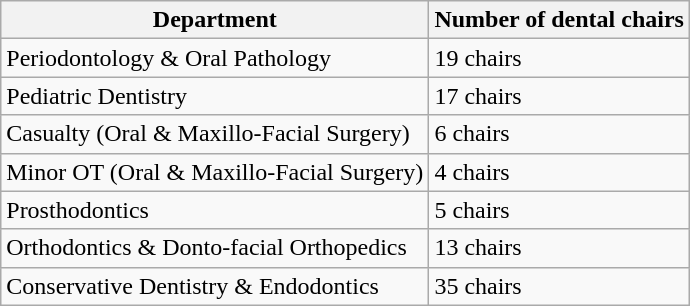<table class="wikitable">
<tr>
<th>Department</th>
<th>Number of dental chairs</th>
</tr>
<tr>
<td>Periodontology & Oral Pathology</td>
<td>19 chairs</td>
</tr>
<tr>
<td>Pediatric Dentistry</td>
<td>17 chairs</td>
</tr>
<tr>
<td>Casualty (Oral & Maxillo-Facial Surgery)</td>
<td>6 chairs</td>
</tr>
<tr>
<td>Minor OT (Oral & Maxillo-Facial Surgery)</td>
<td>4 chairs</td>
</tr>
<tr>
<td>Prosthodontics</td>
<td>5 chairs</td>
</tr>
<tr>
<td>Orthodontics & Donto-facial Orthopedics</td>
<td>13 chairs</td>
</tr>
<tr>
<td>Conservative Dentistry & Endodontics</td>
<td>35 chairs</td>
</tr>
</table>
